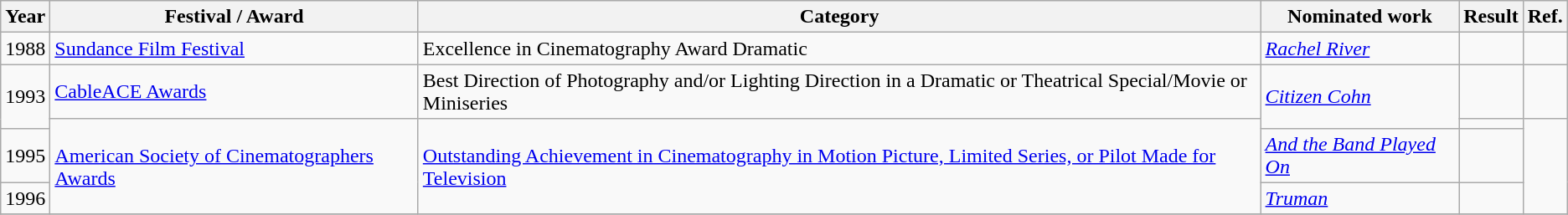<table class="wikitable sortable">
<tr>
<th>Year</th>
<th>Festival / Award</th>
<th>Category</th>
<th>Nominated work</th>
<th>Result</th>
<th>Ref.</th>
</tr>
<tr>
<td>1988</td>
<td><a href='#'>Sundance Film Festival</a></td>
<td>Excellence in Cinematography Award Dramatic</td>
<td><em><a href='#'>Rachel River</a></em></td>
<td></td>
<td style="text-align:center;"></td>
</tr>
<tr>
<td rowspan="2">1993</td>
<td><a href='#'>CableACE Awards</a></td>
<td>Best Direction of Photography and/or Lighting Direction in a Dramatic or Theatrical Special/Movie or Miniseries</td>
<td rowspan="2"><em><a href='#'>Citizen Cohn</a></em></td>
<td></td>
<td style="text-align:center;"></td>
</tr>
<tr>
<td rowspan="3"><a href='#'>American Society of Cinematographers Awards</a></td>
<td rowspan="3"><a href='#'>Outstanding Achievement in Cinematography in Motion Picture, Limited Series, or Pilot Made for Television</a></td>
<td></td>
<td rowspan="3" style="text-align:center;"></td>
</tr>
<tr>
<td>1995</td>
<td><em><a href='#'>And the Band Played On</a></em></td>
<td></td>
</tr>
<tr>
<td>1996</td>
<td><em><a href='#'>Truman</a></em></td>
<td></td>
</tr>
<tr>
</tr>
</table>
